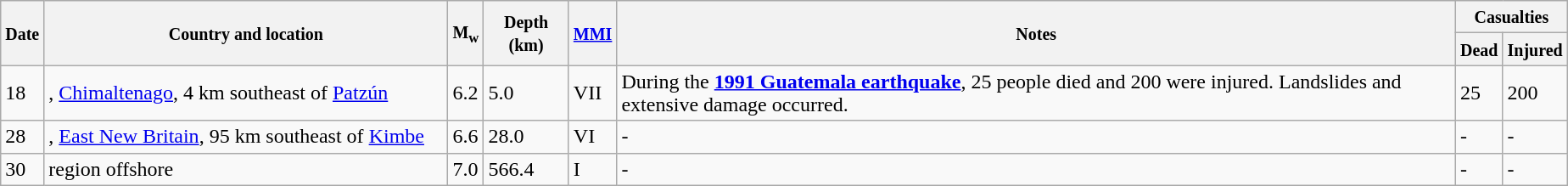<table class="wikitable sortable" style="border:1px black; margin-left:1em;">
<tr>
<th rowspan="2"><small>Date</small></th>
<th rowspan="2" style="width: 310px"><small>Country and location</small></th>
<th rowspan="2"><small>M<sub>w</sub></small></th>
<th rowspan="2"><small>Depth (km)</small></th>
<th rowspan="2"><small><a href='#'>MMI</a></small></th>
<th rowspan="2" class="unsortable"><small>Notes</small></th>
<th colspan="2"><small>Casualties</small></th>
</tr>
<tr>
<th><small>Dead</small></th>
<th><small>Injured</small></th>
</tr>
<tr>
<td>18</td>
<td>, <a href='#'>Chimaltenago</a>, 4 km southeast of <a href='#'>Patzún</a></td>
<td>6.2</td>
<td>5.0</td>
<td>VII</td>
<td>During the <strong><a href='#'>1991 Guatemala earthquake</a></strong>, 25 people died and 200 were injured. Landslides and extensive damage occurred.</td>
<td>25</td>
<td>200</td>
</tr>
<tr>
<td>28</td>
<td>, <a href='#'>East New Britain</a>, 95 km southeast of <a href='#'>Kimbe</a></td>
<td>6.6</td>
<td>28.0</td>
<td>VI</td>
<td>-</td>
<td>-</td>
<td>-</td>
</tr>
<tr>
<td>30</td>
<td> region offshore</td>
<td>7.0</td>
<td>566.4</td>
<td>I</td>
<td>-</td>
<td>-</td>
<td>-</td>
</tr>
<tr>
</tr>
</table>
